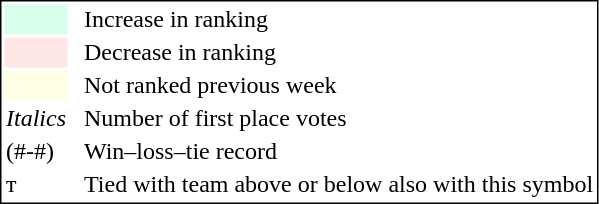<table style="border:1px solid black; float:left;">
<tr>
<td style="background:#D8FFEB; width:20px;"></td>
<td> </td>
<td>Increase in ranking</td>
</tr>
<tr>
<td style="background:#FFE6E6; width:20px;"></td>
<td> </td>
<td>Decrease in ranking</td>
</tr>
<tr>
<td style="background:#FFFFE6; width:20px;"></td>
<td> </td>
<td>Not ranked previous week</td>
</tr>
<tr>
<td><em>Italics</em></td>
<td> </td>
<td>Number of first place votes</td>
</tr>
<tr>
<td>(#-#)</td>
<td> </td>
<td>Win–loss–tie record</td>
</tr>
<tr>
<td>т</td>
<td></td>
<td>Tied with team above or below also with this symbol</td>
</tr>
</table>
